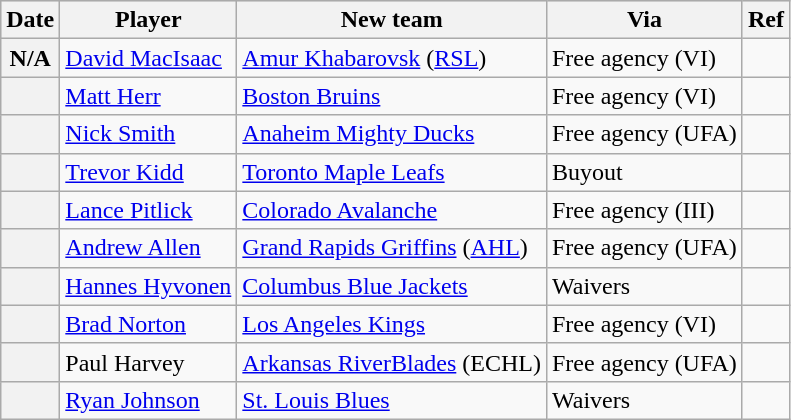<table class="wikitable plainrowheaders">
<tr style="background:#ddd; text-align:center;">
<th>Date</th>
<th>Player</th>
<th>New team</th>
<th>Via</th>
<th>Ref</th>
</tr>
<tr>
<th scope="row">N/A</th>
<td><a href='#'>David MacIsaac</a></td>
<td><a href='#'>Amur Khabarovsk</a> (<a href='#'>RSL</a>)</td>
<td>Free agency (VI)</td>
<td></td>
</tr>
<tr>
<th scope="row"></th>
<td><a href='#'>Matt Herr</a></td>
<td><a href='#'>Boston Bruins</a></td>
<td>Free agency (VI)</td>
<td></td>
</tr>
<tr>
<th scope="row"></th>
<td><a href='#'>Nick Smith</a></td>
<td><a href='#'>Anaheim Mighty Ducks</a></td>
<td>Free agency (UFA)</td>
<td></td>
</tr>
<tr>
<th scope="row"></th>
<td><a href='#'>Trevor Kidd</a></td>
<td><a href='#'>Toronto Maple Leafs</a></td>
<td>Buyout</td>
<td></td>
</tr>
<tr>
<th scope="row"></th>
<td><a href='#'>Lance Pitlick</a></td>
<td><a href='#'>Colorado Avalanche</a></td>
<td>Free agency (III)</td>
<td></td>
</tr>
<tr>
<th scope="row"></th>
<td><a href='#'>Andrew Allen</a></td>
<td><a href='#'>Grand Rapids Griffins</a> (<a href='#'>AHL</a>)</td>
<td>Free agency (UFA)</td>
<td></td>
</tr>
<tr>
<th scope="row"></th>
<td><a href='#'>Hannes Hyvonen</a></td>
<td><a href='#'>Columbus Blue Jackets</a></td>
<td>Waivers</td>
<td></td>
</tr>
<tr>
<th scope="row"></th>
<td><a href='#'>Brad Norton</a></td>
<td><a href='#'>Los Angeles Kings</a></td>
<td>Free agency (VI)</td>
<td></td>
</tr>
<tr>
<th scope="row"></th>
<td>Paul Harvey</td>
<td><a href='#'>Arkansas RiverBlades</a> (ECHL)</td>
<td>Free agency (UFA)</td>
<td></td>
</tr>
<tr>
<th scope="row"></th>
<td><a href='#'>Ryan Johnson</a></td>
<td><a href='#'>St. Louis Blues</a></td>
<td>Waivers</td>
<td></td>
</tr>
</table>
